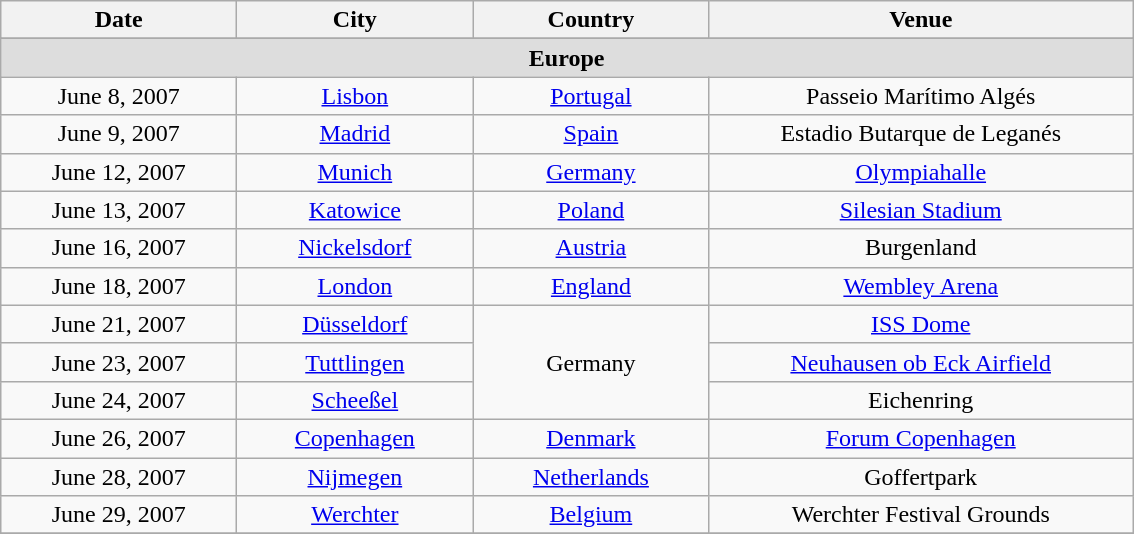<table class="wikitable" style="text-align:center;">
<tr>
<th width="150">Date</th>
<th width="150">City</th>
<th width="150">Country</th>
<th width="275">Venue</th>
</tr>
<tr>
</tr>
<tr style="background:#ddd;">
<td colspan="4"><strong>Europe</strong></td>
</tr>
<tr>
<td>June 8, 2007</td>
<td><a href='#'>Lisbon</a></td>
<td><a href='#'>Portugal</a></td>
<td>Passeio Marítimo Algés</td>
</tr>
<tr>
<td>June 9, 2007</td>
<td><a href='#'>Madrid</a></td>
<td><a href='#'>Spain</a></td>
<td>Estadio Butarque de Leganés</td>
</tr>
<tr>
<td>June 12, 2007</td>
<td><a href='#'>Munich</a></td>
<td><a href='#'>Germany</a></td>
<td><a href='#'>Olympiahalle</a></td>
</tr>
<tr>
<td>June 13, 2007</td>
<td><a href='#'>Katowice</a></td>
<td><a href='#'>Poland</a></td>
<td><a href='#'>Silesian Stadium</a></td>
</tr>
<tr>
<td>June 16, 2007</td>
<td><a href='#'>Nickelsdorf</a></td>
<td><a href='#'>Austria</a></td>
<td>Burgenland</td>
</tr>
<tr>
<td>June 18, 2007</td>
<td><a href='#'>London</a></td>
<td><a href='#'>England</a></td>
<td><a href='#'>Wembley Arena</a></td>
</tr>
<tr>
<td>June 21, 2007</td>
<td><a href='#'>Düsseldorf</a></td>
<td rowspan="3">Germany</td>
<td><a href='#'>ISS Dome</a></td>
</tr>
<tr>
<td>June 23, 2007</td>
<td><a href='#'>Tuttlingen</a></td>
<td><a href='#'>Neuhausen ob Eck Airfield</a></td>
</tr>
<tr>
<td>June 24, 2007</td>
<td><a href='#'>Scheeßel</a></td>
<td>Eichenring</td>
</tr>
<tr>
<td>June 26, 2007</td>
<td><a href='#'>Copenhagen</a></td>
<td><a href='#'>Denmark</a></td>
<td><a href='#'>Forum Copenhagen</a></td>
</tr>
<tr>
<td>June 28, 2007</td>
<td><a href='#'>Nijmegen</a></td>
<td><a href='#'>Netherlands</a></td>
<td>Goffertpark</td>
</tr>
<tr>
<td>June 29, 2007</td>
<td><a href='#'>Werchter</a></td>
<td><a href='#'>Belgium</a></td>
<td>Werchter Festival Grounds</td>
</tr>
<tr>
</tr>
</table>
